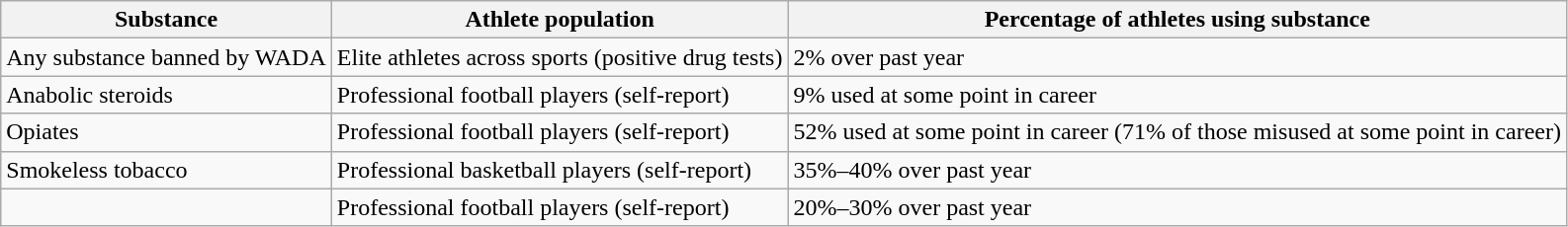<table class="wikitable">
<tr>
<th>Substance</th>
<th>Athlete population</th>
<th>Percentage of athletes using substance</th>
</tr>
<tr>
<td>Any substance banned by WADA</td>
<td>Elite athletes across sports (positive drug tests)</td>
<td>2% over past year</td>
</tr>
<tr>
<td>Anabolic steroids</td>
<td>Professional football players (self-report)</td>
<td>9% used at some point in career</td>
</tr>
<tr>
<td>Opiates</td>
<td>Professional football players (self-report)</td>
<td>52% used at some point in career (71% of those misused at some point in career)</td>
</tr>
<tr>
<td>Smokeless tobacco</td>
<td>Professional basketball players (self-report)</td>
<td>35%–40% over past year</td>
</tr>
<tr>
<td></td>
<td>Professional football players (self-report)</td>
<td>20%–30% over past year</td>
</tr>
</table>
